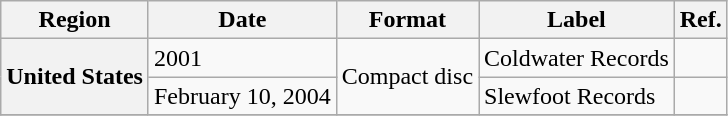<table class="wikitable plainrowheaders">
<tr>
<th scope="col">Region</th>
<th scope="col">Date</th>
<th scope="col">Format</th>
<th scope="col">Label</th>
<th scope="col">Ref.</th>
</tr>
<tr>
<th scope="row" rowspan="2">United States</th>
<td>2001</td>
<td rowspan="2">Compact disc</td>
<td>Coldwater Records</td>
<td></td>
</tr>
<tr>
<td>February 10, 2004</td>
<td>Slewfoot Records</td>
<td></td>
</tr>
<tr>
</tr>
</table>
